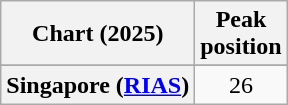<table class="wikitable sortable plainrowheaders" style="text-align:center">
<tr>
<th scope="col">Chart (2025)</th>
<th scope="col">Peak<br>position</th>
</tr>
<tr>
</tr>
<tr>
<th scope="row">Singapore (<a href='#'>RIAS</a>)</th>
<td>26</td>
</tr>
</table>
